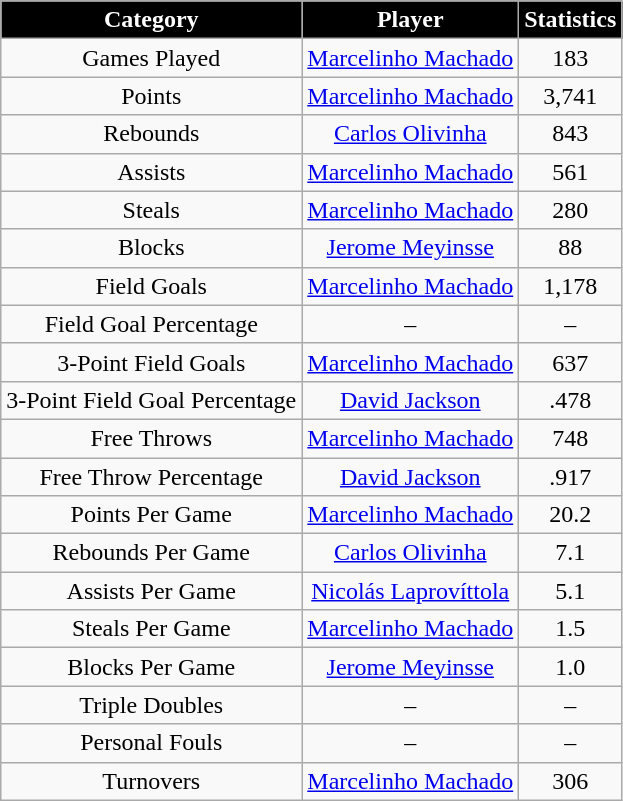<table class="wikitable" style="text-align:center">
<tr>
<th style="background:#000000; color:#FFFFFF;">Category</th>
<th style="background:#000000; color:#FFFFFF;">Player</th>
<th style="background:#000000; color:#FFFFFF;">Statistics</th>
</tr>
<tr>
<td>Games Played</td>
<td><a href='#'>Marcelinho Machado</a></td>
<td>183</td>
</tr>
<tr>
<td>Points</td>
<td><a href='#'>Marcelinho Machado</a></td>
<td>3,741</td>
</tr>
<tr>
<td>Rebounds</td>
<td><a href='#'>Carlos Olivinha</a></td>
<td>843</td>
</tr>
<tr>
<td>Assists</td>
<td><a href='#'>Marcelinho Machado</a></td>
<td>561</td>
</tr>
<tr>
<td>Steals</td>
<td><a href='#'>Marcelinho Machado</a></td>
<td>280</td>
</tr>
<tr>
<td>Blocks</td>
<td><a href='#'>Jerome Meyinsse</a></td>
<td>88</td>
</tr>
<tr>
<td>Field Goals</td>
<td><a href='#'>Marcelinho Machado</a></td>
<td>1,178</td>
</tr>
<tr>
<td>Field Goal Percentage</td>
<td>–</td>
<td>–</td>
</tr>
<tr>
<td>3-Point Field Goals</td>
<td><a href='#'>Marcelinho Machado</a></td>
<td>637</td>
</tr>
<tr>
<td>3-Point Field Goal Percentage</td>
<td><a href='#'>David Jackson</a></td>
<td>.478</td>
</tr>
<tr>
<td>Free Throws</td>
<td><a href='#'>Marcelinho Machado</a></td>
<td>748</td>
</tr>
<tr>
<td>Free Throw Percentage</td>
<td><a href='#'>David Jackson</a></td>
<td>.917</td>
</tr>
<tr>
<td>Points Per Game</td>
<td><a href='#'>Marcelinho Machado</a></td>
<td>20.2</td>
</tr>
<tr>
<td>Rebounds Per Game</td>
<td><a href='#'>Carlos Olivinha</a></td>
<td>7.1</td>
</tr>
<tr>
<td>Assists Per Game</td>
<td><a href='#'>Nicolás Laprovíttola</a></td>
<td>5.1</td>
</tr>
<tr>
<td>Steals Per Game</td>
<td><a href='#'>Marcelinho Machado</a></td>
<td>1.5</td>
</tr>
<tr>
<td>Blocks Per Game</td>
<td><a href='#'>Jerome Meyinsse</a></td>
<td>1.0</td>
</tr>
<tr>
<td>Triple Doubles</td>
<td>–</td>
<td>–</td>
</tr>
<tr>
<td>Personal Fouls</td>
<td>–</td>
<td>–</td>
</tr>
<tr>
<td>Turnovers</td>
<td><a href='#'>Marcelinho Machado</a></td>
<td>306</td>
</tr>
</table>
